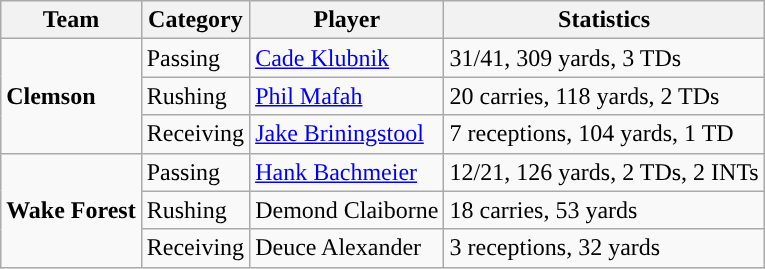<table class="wikitable" style="float: right;">
<tr>
<th>Team</th>
<th>Category</th>
<th>Player</th>
<th>Statistics</th>
</tr>
<tr>
<td rowspan=3><strong>Clemson</strong></td>
<td>Passing</td>
<td><a href='#'>Cade Klubnik</a></td>
<td>31/41, 309 yards, 3 TDs</td>
</tr>
<tr>
<td>Rushing</td>
<td><a href='#'>Phil Mafah</a></td>
<td>20 carries, 118 yards, 2 TDs</td>
</tr>
<tr>
<td>Receiving</td>
<td><a href='#'>Jake Briningstool</a></td>
<td>7 receptions, 104 yards, 1 TD</td>
</tr>
<tr>
<td rowspan=3><strong>Wake Forest</strong></td>
<td>Passing</td>
<td><a href='#'>Hank Bachmeier</a></td>
<td>12/21, 126 yards, 2 TDs, 2 INTs</td>
</tr>
<tr>
<td>Rushing</td>
<td>Demond Claiborne</td>
<td>18 carries, 53 yards</td>
</tr>
<tr>
<td>Receiving</td>
<td>Deuce Alexander</td>
<td>3 receptions, 32 yards</td>
</tr>
</table>
